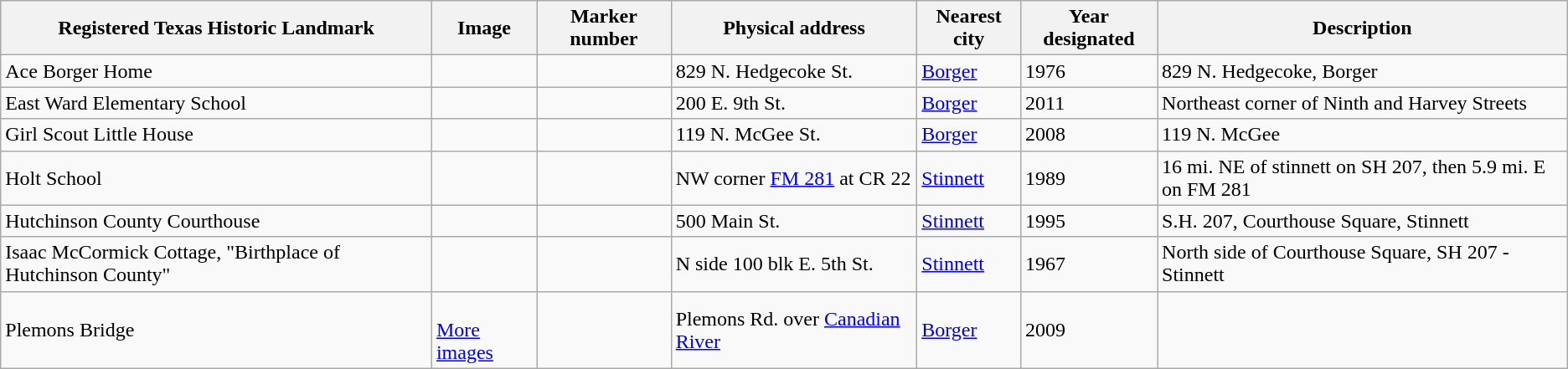<table class="wikitable sortable">
<tr>
<th>Registered Texas Historic Landmark</th>
<th>Image</th>
<th>Marker number</th>
<th>Physical address</th>
<th>Nearest city</th>
<th>Year designated</th>
<th>Description</th>
</tr>
<tr>
<td>Ace Borger Home</td>
<td></td>
<td></td>
<td>829 N. Hedgecoke St.<br></td>
<td><a href='#'>Borger</a></td>
<td>1976</td>
<td>829 N. Hedgecoke, Borger</td>
</tr>
<tr>
<td>East Ward Elementary School</td>
<td></td>
<td></td>
<td>200 E. 9th St.<br></td>
<td><a href='#'>Borger</a></td>
<td>2011</td>
<td>Northeast corner of Ninth and Harvey Streets</td>
</tr>
<tr>
<td>Girl Scout Little House</td>
<td></td>
<td></td>
<td>119 N. McGee St.<br></td>
<td><a href='#'>Borger</a></td>
<td>2008</td>
<td>119 N. McGee</td>
</tr>
<tr>
<td>Holt School</td>
<td></td>
<td></td>
<td>NW corner <a href='#'>FM 281</a> at CR 22<br></td>
<td><a href='#'>Stinnett</a></td>
<td>1989</td>
<td>16 mi. NE of stinnett on SH 207, then 5.9 mi. E on FM 281</td>
</tr>
<tr>
<td>Hutchinson County Courthouse</td>
<td></td>
<td></td>
<td>500 Main St.<br></td>
<td><a href='#'>Stinnett</a></td>
<td>1995</td>
<td>S.H. 207, Courthouse Square, Stinnett</td>
</tr>
<tr>
<td>Isaac McCormick Cottage, "Birthplace of Hutchinson County"</td>
<td></td>
<td></td>
<td>N side 100 blk E. 5th St.<br></td>
<td><a href='#'>Stinnett</a></td>
<td>1967</td>
<td>North side of Courthouse Square, SH 207 - Stinnett</td>
</tr>
<tr>
<td>Plemons Bridge</td>
<td><br> <a href='#'>More images</a></td>
<td></td>
<td>Plemons Rd. over <a href='#'>Canadian River</a><br></td>
<td><a href='#'>Borger</a></td>
<td>2009</td>
<td></td>
</tr>
</table>
